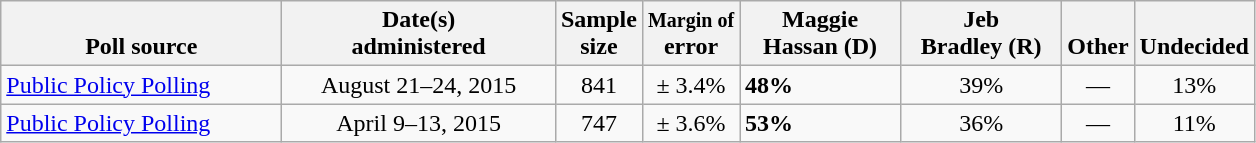<table class="wikitable">
<tr valign= bottom>
<th style="width:180px;">Poll source</th>
<th style="width:175px;">Date(s)<br>administered</th>
<th class=small>Sample<br>size</th>
<th><small>Margin of</small><br>error</th>
<th style="width:100px;">Maggie<br>Hassan (D)</th>
<th style="width:100px;">Jeb<br>Bradley (R)</th>
<th>Other</th>
<th>Undecided</th>
</tr>
<tr>
<td><a href='#'>Public Policy Polling</a></td>
<td align=center>August 21–24, 2015</td>
<td align=center>841</td>
<td align=center>± 3.4%</td>
<td><strong>48%</strong></td>
<td align=center>39%</td>
<td align=center>—</td>
<td align=center>13%</td>
</tr>
<tr>
<td><a href='#'>Public Policy Polling</a></td>
<td align=center>April 9–13, 2015</td>
<td align=center>747</td>
<td align=center>± 3.6%</td>
<td><strong>53%</strong></td>
<td align=center>36%</td>
<td align=center>—</td>
<td align=center>11%</td>
</tr>
</table>
